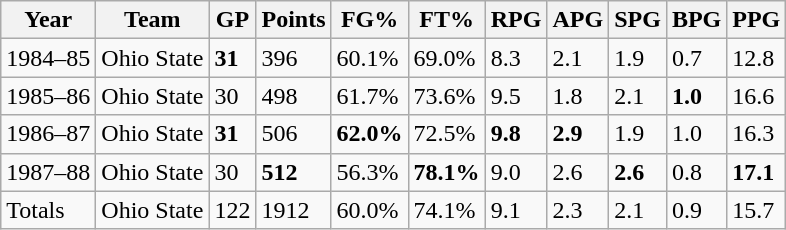<table class="wikitable">
<tr>
<th>Year</th>
<th>Team</th>
<th>GP</th>
<th>Points</th>
<th>FG%</th>
<th>FT%</th>
<th>RPG</th>
<th>APG</th>
<th>SPG</th>
<th>BPG</th>
<th>PPG</th>
</tr>
<tr>
<td>1984–85</td>
<td>Ohio State</td>
<td><strong>31</strong></td>
<td>396</td>
<td>60.1%</td>
<td>69.0%</td>
<td>8.3</td>
<td>2.1</td>
<td>1.9</td>
<td>0.7</td>
<td>12.8</td>
</tr>
<tr>
<td>1985–86</td>
<td>Ohio State</td>
<td>30</td>
<td>498</td>
<td>61.7%</td>
<td>73.6%</td>
<td>9.5</td>
<td>1.8</td>
<td>2.1</td>
<td><strong>1.0</strong></td>
<td>16.6</td>
</tr>
<tr>
<td>1986–87</td>
<td>Ohio State</td>
<td><strong>31</strong></td>
<td>506</td>
<td><strong>62.0%</strong></td>
<td>72.5%</td>
<td><strong>9.8</strong></td>
<td><strong>2.9</strong></td>
<td>1.9</td>
<td>1.0</td>
<td>16.3</td>
</tr>
<tr>
<td>1987–88</td>
<td>Ohio State</td>
<td>30</td>
<td><strong>512</strong></td>
<td>56.3%</td>
<td><strong>78.1%</strong></td>
<td>9.0</td>
<td>2.6</td>
<td><strong>2.6</strong></td>
<td>0.8</td>
<td><strong>17.1</strong></td>
</tr>
<tr>
<td>Totals</td>
<td>Ohio State</td>
<td>122</td>
<td>1912</td>
<td>60.0%</td>
<td>74.1%</td>
<td>9.1</td>
<td>2.3</td>
<td>2.1</td>
<td>0.9</td>
<td>15.7</td>
</tr>
</table>
